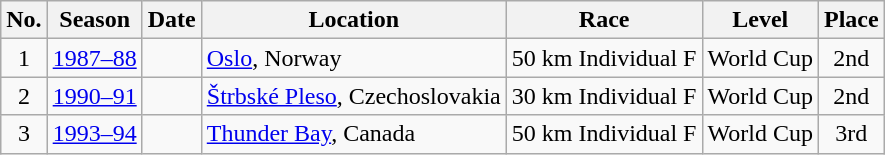<table class="wikitable sortable" style="text-align: center;">
<tr>
<th scope="col">No.</th>
<th scope="col">Season</th>
<th scope="col">Date</th>
<th scope="col">Location</th>
<th scope="col">Race</th>
<th scope="col">Level</th>
<th scope="col">Place</th>
</tr>
<tr>
<td>1</td>
<td><a href='#'>1987–88</a></td>
<td style="text-align: right;"></td>
<td style="text-align: left;"> <a href='#'>Oslo</a>, Norway</td>
<td>50 km Individual F</td>
<td>World Cup</td>
<td>2nd</td>
</tr>
<tr>
<td>2</td>
<td><a href='#'>1990–91</a></td>
<td style="text-align: right;"></td>
<td style="text-align: left;"> <a href='#'>Štrbské Pleso</a>, Czechoslovakia</td>
<td>30 km Individual F</td>
<td>World Cup</td>
<td>2nd</td>
</tr>
<tr>
<td>3</td>
<td><a href='#'>1993–94</a></td>
<td style="text-align: right;"></td>
<td style="text-align: left;"> <a href='#'>Thunder Bay</a>, Canada</td>
<td>50 km Individual F</td>
<td>World Cup</td>
<td>3rd</td>
</tr>
</table>
